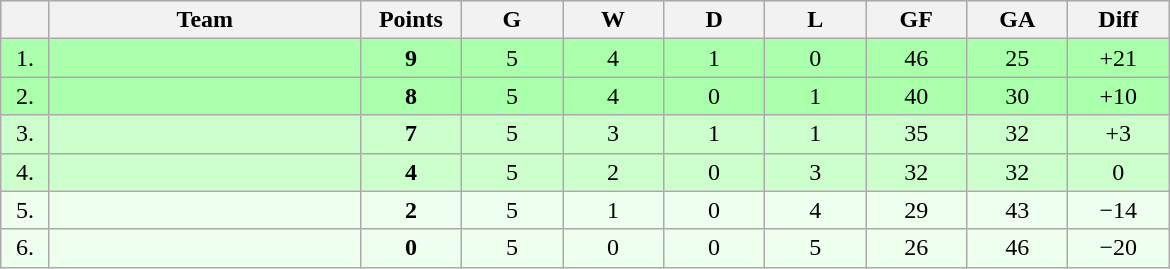<table class=wikitable style="text-align:center">
<tr bgcolor="#DCDCDC">
<th width="25"></th>
<th width="200">Team</th>
<th width="60">Points</th>
<th width="60">G</th>
<th width="60">W</th>
<th width="60">D</th>
<th width="60">L</th>
<th width="60">GF</th>
<th width="60">GA</th>
<th width="60">Diff</th>
</tr>
<tr bgcolor=#AAFFAA>
<td>1.</td>
<td align=left></td>
<td><strong>9</strong></td>
<td>5</td>
<td>4</td>
<td>1</td>
<td>0</td>
<td>46</td>
<td>25</td>
<td>+21</td>
</tr>
<tr bgcolor=#AAFFAA>
<td>2.</td>
<td align=left></td>
<td><strong>8</strong></td>
<td>5</td>
<td>4</td>
<td>0</td>
<td>1</td>
<td>40</td>
<td>30</td>
<td>+10</td>
</tr>
<tr bgcolor=#CCFFCC>
<td>3.</td>
<td align=left></td>
<td><strong>7</strong></td>
<td>5</td>
<td>3</td>
<td>1</td>
<td>1</td>
<td>35</td>
<td>32</td>
<td>+3</td>
</tr>
<tr bgcolor=#CCFFCC>
<td>4.</td>
<td align=left></td>
<td><strong>4</strong></td>
<td>5</td>
<td>2</td>
<td>0</td>
<td>3</td>
<td>32</td>
<td>32</td>
<td>0</td>
</tr>
<tr bgcolor=#EEFFEE>
<td>5.</td>
<td align=left></td>
<td><strong>2</strong></td>
<td>5</td>
<td>1</td>
<td>0</td>
<td>4</td>
<td>29</td>
<td>43</td>
<td>−14</td>
</tr>
<tr bgcolor=#EEFFEE>
<td>6.</td>
<td align=left></td>
<td><strong>0</strong></td>
<td>5</td>
<td>0</td>
<td>0</td>
<td>5</td>
<td>26</td>
<td>46</td>
<td>−20</td>
</tr>
</table>
